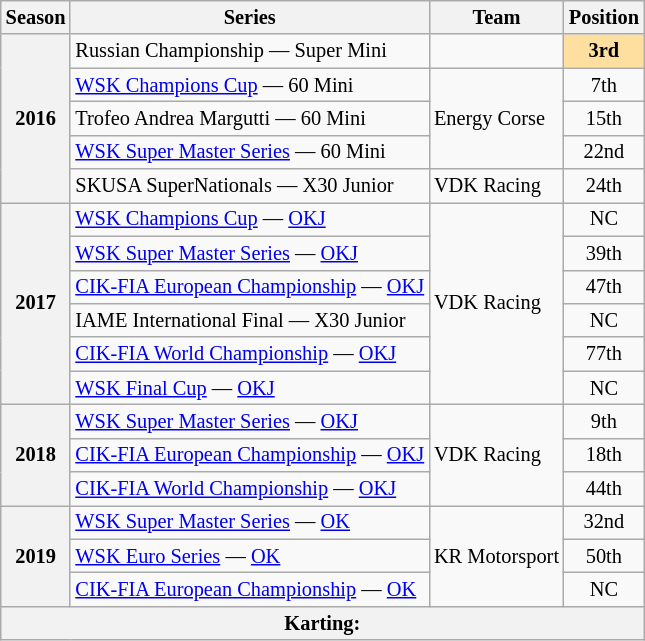<table class="wikitable" style="font-size: 85%; text-align:center">
<tr>
<th>Season</th>
<th>Series</th>
<th>Team</th>
<th>Position</th>
</tr>
<tr>
<th rowspan="5">2016</th>
<td align="left">Russian Championship — Super Mini</td>
<td align="left"></td>
<td style="background:#FFDF9F;"><strong>3rd</strong></td>
</tr>
<tr>
<td align="left"><a href='#'>WSK Champions Cup</a> — 60 Mini</td>
<td rowspan="3" align="left">Energy Corse</td>
<td>7th</td>
</tr>
<tr>
<td align="left">Trofeo Andrea Margutti — 60 Mini</td>
<td>15th</td>
</tr>
<tr>
<td align="left"><a href='#'>WSK Super Master Series</a> — 60 Mini</td>
<td>22nd</td>
</tr>
<tr>
<td align="left">SKUSA SuperNationals — X30 Junior</td>
<td align="left">VDK Racing</td>
<td>24th</td>
</tr>
<tr>
<th rowspan="6">2017</th>
<td align="left"><a href='#'>WSK Champions Cup</a> — <a href='#'>OKJ</a></td>
<td rowspan="6" align="left">VDK Racing</td>
<td>NC</td>
</tr>
<tr>
<td align="left"><a href='#'>WSK Super Master Series</a> — <a href='#'>OKJ</a></td>
<td>39th</td>
</tr>
<tr>
<td align="left"><a href='#'>CIK-FIA European Championship</a> — <a href='#'>OKJ</a></td>
<td>47th</td>
</tr>
<tr>
<td align="left">IAME International Final — X30 Junior</td>
<td>NC</td>
</tr>
<tr>
<td align="left"><a href='#'>CIK-FIA World Championship</a> — <a href='#'>OKJ</a></td>
<td>77th</td>
</tr>
<tr>
<td align="left"><a href='#'>WSK Final Cup</a> — <a href='#'>OKJ</a></td>
<td>NC</td>
</tr>
<tr>
<th rowspan="3">2018</th>
<td align="left"><a href='#'>WSK Super Master Series</a> — <a href='#'>OKJ</a></td>
<td rowspan="3" align="left">VDK Racing</td>
<td>9th</td>
</tr>
<tr>
<td align="left"><a href='#'>CIK-FIA European Championship</a> — <a href='#'>OKJ</a></td>
<td>18th</td>
</tr>
<tr>
<td align="left"><a href='#'>CIK-FIA World Championship</a> — <a href='#'>OKJ</a></td>
<td>44th</td>
</tr>
<tr>
<th rowspan="3">2019</th>
<td align="left"><a href='#'>WSK Super Master Series</a> — <a href='#'>OK</a></td>
<td rowspan="3" align="left">KR Motorsport</td>
<td>32nd</td>
</tr>
<tr>
<td align="left"><a href='#'>WSK Euro Series</a> — <a href='#'>OK</a></td>
<td>50th</td>
</tr>
<tr>
<td align="left"><a href='#'>CIK-FIA European Championship</a> — <a href='#'>OK</a></td>
<td>NC</td>
</tr>
<tr>
<th colspan="4">Karting:</th>
</tr>
</table>
